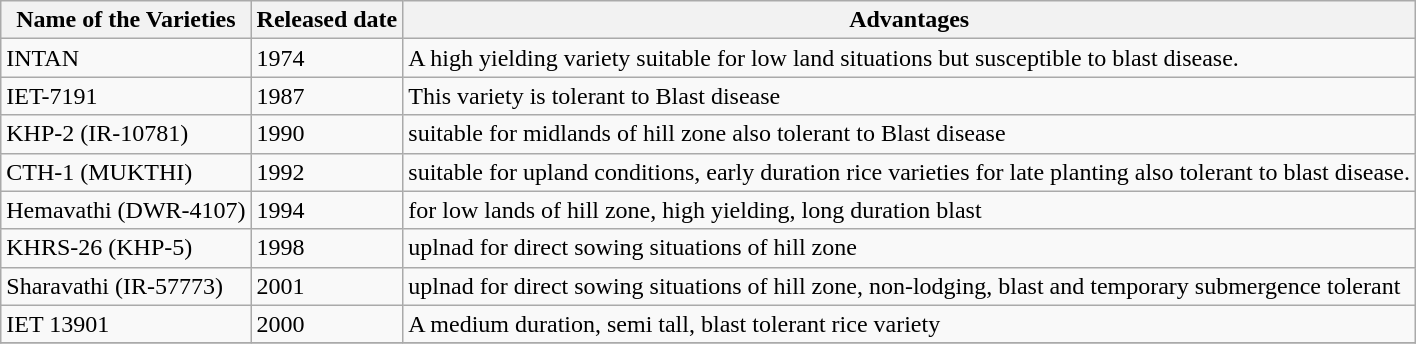<table class="wikitable">
<tr>
<th>Name of the Varieties</th>
<th>Released date</th>
<th>Advantages</th>
</tr>
<tr>
<td>INTAN</td>
<td>1974</td>
<td>A high yielding variety suitable for low land situations but susceptible to blast disease.</td>
</tr>
<tr>
<td>IET-7191</td>
<td>1987</td>
<td>This variety is tolerant to Blast disease</td>
</tr>
<tr>
<td>KHP-2 (IR-10781)</td>
<td>1990</td>
<td>suitable for midlands of hill zone also tolerant to Blast disease</td>
</tr>
<tr>
<td>CTH-1 (MUKTHI)</td>
<td>1992</td>
<td>suitable for upland conditions, early duration rice varieties for late planting also tolerant to blast disease.</td>
</tr>
<tr>
<td>Hemavathi (DWR-4107)</td>
<td>1994</td>
<td>for low lands of hill zone, high yielding, long duration blast</td>
</tr>
<tr>
<td>KHRS-26 (KHP-5)</td>
<td>1998</td>
<td>uplnad for direct sowing situations of hill zone</td>
</tr>
<tr>
<td>Sharavathi (IR-57773)</td>
<td>2001</td>
<td>uplnad for direct sowing situations of hill zone, non-lodging, blast and temporary submergence tolerant</td>
</tr>
<tr>
<td>IET 13901</td>
<td>2000</td>
<td>A medium duration, semi tall, blast tolerant rice variety</td>
</tr>
<tr>
</tr>
</table>
